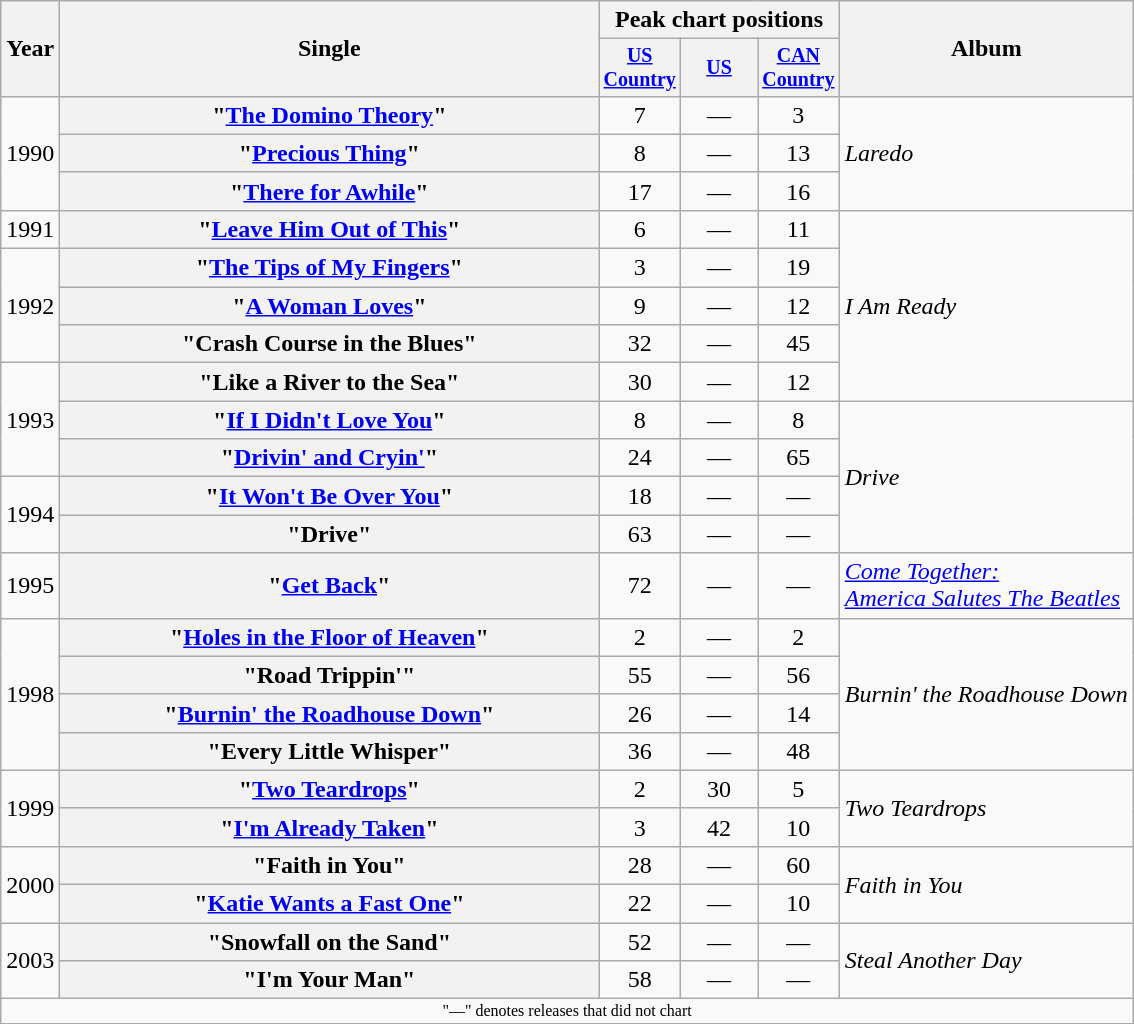<table class="wikitable plainrowheaders" style="text-align:center;">
<tr>
<th rowspan="2">Year</th>
<th rowspan="2" style="width:22em;">Single</th>
<th colspan="3">Peak chart positions</th>
<th rowspan="2">Album</th>
</tr>
<tr style="font-size:smaller;">
<th width="45"><a href='#'>US Country</a><br></th>
<th width="45"><a href='#'>US</a><br></th>
<th width="45"><a href='#'>CAN Country</a></th>
</tr>
<tr>
<td rowspan="3">1990</td>
<th scope="row">"<a href='#'>The Domino Theory</a>"</th>
<td>7</td>
<td>—</td>
<td>3</td>
<td align="left" rowspan="3"><em>Laredo</em></td>
</tr>
<tr>
<th scope="row">"<a href='#'>Precious Thing</a>"</th>
<td>8</td>
<td>—</td>
<td>13</td>
</tr>
<tr>
<th scope="row">"<a href='#'>There for Awhile</a>"</th>
<td>17</td>
<td>—</td>
<td>16</td>
</tr>
<tr>
<td>1991</td>
<th scope="row">"<a href='#'>Leave Him Out of This</a>"</th>
<td>6</td>
<td>—</td>
<td>11</td>
<td align="left" rowspan="5"><em>I Am Ready</em></td>
</tr>
<tr>
<td rowspan="3">1992</td>
<th scope="row">"<a href='#'>The Tips of My Fingers</a>"</th>
<td>3</td>
<td>—</td>
<td>19</td>
</tr>
<tr>
<th scope="row">"<a href='#'>A Woman Loves</a>"</th>
<td>9</td>
<td>—</td>
<td>12</td>
</tr>
<tr>
<th scope="row">"Crash Course in the Blues"</th>
<td>32</td>
<td>—</td>
<td>45</td>
</tr>
<tr>
<td rowspan="3">1993</td>
<th scope="row">"Like a River to the Sea"</th>
<td>30</td>
<td>—</td>
<td>12</td>
</tr>
<tr>
<th scope="row">"<a href='#'>If I Didn't Love You</a>"</th>
<td>8</td>
<td>—</td>
<td>8</td>
<td align="left" rowspan="4"><em>Drive</em></td>
</tr>
<tr>
<th scope="row">"<a href='#'>Drivin' and Cryin'</a>"</th>
<td>24</td>
<td>—</td>
<td>65</td>
</tr>
<tr>
<td rowspan="2">1994</td>
<th scope="row">"<a href='#'>It Won't Be Over You</a>"</th>
<td>18</td>
<td>—</td>
<td>—</td>
</tr>
<tr>
<th scope="row">"Drive"</th>
<td>63</td>
<td>—</td>
<td>—</td>
</tr>
<tr>
<td>1995</td>
<th scope="row">"<a href='#'>Get Back</a>"</th>
<td>72</td>
<td>—</td>
<td>—</td>
<td align="left"><em><a href='#'>Come Together:<br>America Salutes The Beatles</a></em></td>
</tr>
<tr>
<td rowspan="4">1998</td>
<th scope="row">"<a href='#'>Holes in the Floor of Heaven</a>"</th>
<td>2</td>
<td>—</td>
<td>2</td>
<td align="left" rowspan="4"><em>Burnin' the Roadhouse Down</em></td>
</tr>
<tr>
<th scope="row">"Road Trippin'"</th>
<td>55</td>
<td>—</td>
<td>56</td>
</tr>
<tr>
<th scope="row">"<a href='#'>Burnin' the Roadhouse Down</a>" </th>
<td>26</td>
<td>—</td>
<td>14</td>
</tr>
<tr>
<th scope="row">"Every Little Whisper"</th>
<td>36</td>
<td>—</td>
<td>48</td>
</tr>
<tr>
<td rowspan="2">1999</td>
<th scope="row">"<a href='#'>Two Teardrops</a>"</th>
<td>2</td>
<td>30</td>
<td>5</td>
<td align="left" rowspan="2"><em>Two Teardrops</em></td>
</tr>
<tr>
<th scope="row">"<a href='#'>I'm Already Taken</a>" </th>
<td>3</td>
<td>42</td>
<td>10</td>
</tr>
<tr>
<td rowspan="2">2000</td>
<th scope="row">"Faith in You"</th>
<td>28</td>
<td>—</td>
<td>60</td>
<td align="left" rowspan="2"><em>Faith in You</em></td>
</tr>
<tr>
<th scope="row">"<a href='#'>Katie Wants a Fast One</a>" </th>
<td>22</td>
<td>—</td>
<td>10</td>
</tr>
<tr>
<td rowspan="2">2003</td>
<th scope="row">"Snowfall on the Sand"</th>
<td>52</td>
<td>—</td>
<td>—</td>
<td align="left" rowspan="2"><em>Steal Another Day</em></td>
</tr>
<tr>
<th scope="row">"I'm Your Man"</th>
<td>58</td>
<td>—</td>
<td>—</td>
</tr>
<tr>
<td colspan="6" style="font-size:8pt">"—" denotes releases that did not chart</td>
</tr>
<tr>
</tr>
</table>
